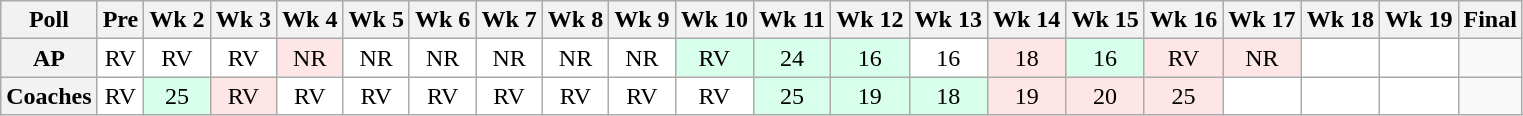<table class="wikitable" style="white-space:nowrap;">
<tr>
<th>Poll</th>
<th>Pre</th>
<th>Wk 2</th>
<th>Wk 3</th>
<th>Wk 4</th>
<th>Wk 5</th>
<th>Wk 6</th>
<th>Wk 7</th>
<th>Wk 8</th>
<th>Wk 9</th>
<th>Wk 10</th>
<th>Wk 11</th>
<th>Wk 12</th>
<th>Wk 13</th>
<th>Wk 14</th>
<th>Wk 15</th>
<th>Wk 16</th>
<th>Wk 17</th>
<th>Wk 18</th>
<th>Wk 19</th>
<th>Final</th>
</tr>
<tr style="text-align:center;">
<th>AP</th>
<td style="background:#FFF;">RV</td>
<td style="background:#FFF;">RV</td>
<td style="background:#FFF;">RV</td>
<td style="background:#FFE6E6;">NR</td>
<td style="background:#FFF;">NR</td>
<td style="background:#FFF;">NR</td>
<td style="background:#FFF;">NR</td>
<td style="background:#FFF;">NR</td>
<td style="background:#FFF;">NR</td>
<td style="background:#D8FFEB;">RV</td>
<td style="background:#D8FFEB;">24</td>
<td style="background:#D8FFEB;">16</td>
<td style="background:#FFF;">16</td>
<td style="background:#FFE6E6;">18</td>
<td style="background:#D8FFEB;">16</td>
<td style="background:#FFE6E6;">RV</td>
<td style="background:#FFE6E6;">NR</td>
<td style="background:#FFF;"></td>
<td style="background:#FFF;"></td>
<td></td>
</tr>
<tr style="text-align:center;">
<th>Coaches</th>
<td style="background:#FFF;">RV</td>
<td style="background:#D8FFEB;">25</td>
<td style="background:#FFE6E6;">RV</td>
<td style="background:#FFF;">RV</td>
<td style="background:#FFF;">RV</td>
<td style="background:#FFF;">RV</td>
<td style="background:#FFF;">RV</td>
<td style="background:#FFF;">RV</td>
<td style="background:#FFF;">RV</td>
<td style="background:#FFF;">RV</td>
<td style="background:#D8FFEB;">25</td>
<td style="background:#D8FFEB;">19</td>
<td style="background:#D8FFEB;">18</td>
<td style="background:#FFE6E6;">19</td>
<td style="background:#FFE6E6;">20</td>
<td style="background:#FFE6E6;">25</td>
<td style="background:#FFF;"></td>
<td style="background:#FFF;"></td>
<td style="background:#FFF;"></td>
<td></td>
</tr>
</table>
